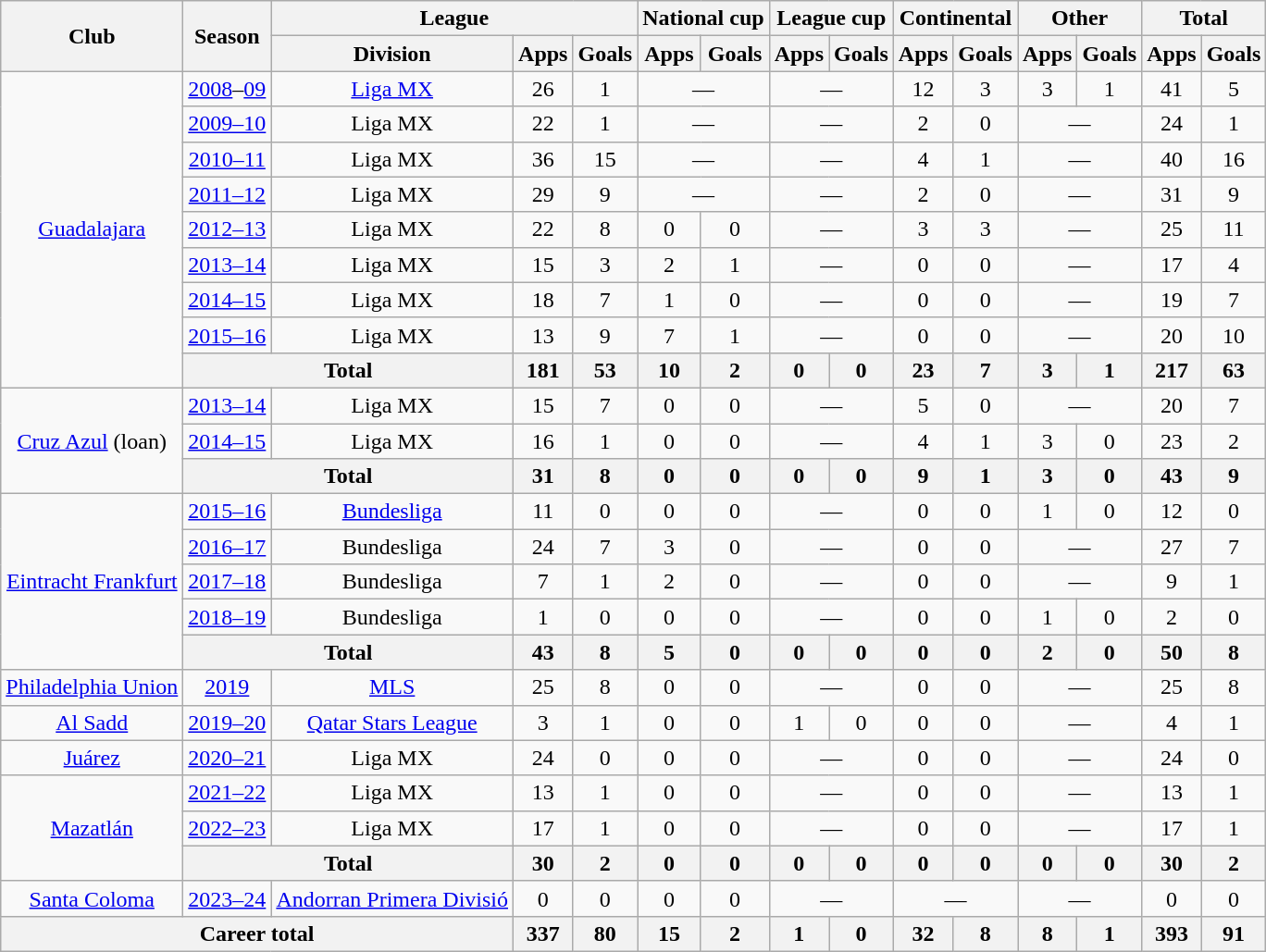<table class="wikitable" style="text-align:center">
<tr>
<th rowspan="2">Club</th>
<th rowspan="2">Season</th>
<th colspan="3">League</th>
<th colspan="2">National cup</th>
<th colspan="2">League cup</th>
<th colspan="2">Continental</th>
<th colspan="2">Other</th>
<th colspan="2">Total</th>
</tr>
<tr>
<th>Division</th>
<th>Apps</th>
<th>Goals</th>
<th>Apps</th>
<th>Goals</th>
<th>Apps</th>
<th>Goals</th>
<th>Apps</th>
<th>Goals</th>
<th>Apps</th>
<th>Goals</th>
<th>Apps</th>
<th>Goals</th>
</tr>
<tr>
<td rowspan="9"><a href='#'>Guadalajara</a></td>
<td><a href='#'>2008</a>–<a href='#'>09</a></td>
<td><a href='#'>Liga MX</a></td>
<td>26</td>
<td>1</td>
<td colspan="2">—</td>
<td colspan="2">—</td>
<td>12</td>
<td>3</td>
<td>3</td>
<td>1</td>
<td>41</td>
<td>5</td>
</tr>
<tr>
<td><a href='#'>2009–10</a></td>
<td>Liga MX</td>
<td>22</td>
<td>1</td>
<td colspan="2">—</td>
<td colspan="2">—</td>
<td>2</td>
<td>0</td>
<td colspan="2">—</td>
<td>24</td>
<td>1</td>
</tr>
<tr>
<td><a href='#'>2010–11</a></td>
<td>Liga MX</td>
<td>36</td>
<td>15</td>
<td colspan="2">—</td>
<td colspan="2">—</td>
<td>4</td>
<td>1</td>
<td colspan="2">—</td>
<td>40</td>
<td>16</td>
</tr>
<tr>
<td><a href='#'>2011–12</a></td>
<td>Liga MX</td>
<td>29</td>
<td>9</td>
<td colspan="2">—</td>
<td colspan="2">—</td>
<td>2</td>
<td>0</td>
<td colspan="2">—</td>
<td>31</td>
<td>9</td>
</tr>
<tr>
<td><a href='#'>2012–13</a></td>
<td>Liga MX</td>
<td>22</td>
<td>8</td>
<td>0</td>
<td>0</td>
<td colspan="2">—</td>
<td>3</td>
<td>3</td>
<td colspan="2">—</td>
<td>25</td>
<td>11</td>
</tr>
<tr>
<td><a href='#'>2013–14</a></td>
<td>Liga MX</td>
<td>15</td>
<td>3</td>
<td>2</td>
<td>1</td>
<td colspan="2">—</td>
<td>0</td>
<td>0</td>
<td colspan="2">—</td>
<td>17</td>
<td>4</td>
</tr>
<tr>
<td><a href='#'>2014–15</a></td>
<td>Liga MX</td>
<td>18</td>
<td>7</td>
<td>1</td>
<td>0</td>
<td colspan="2">—</td>
<td>0</td>
<td>0</td>
<td colspan="2">—</td>
<td>19</td>
<td>7</td>
</tr>
<tr>
<td><a href='#'>2015–16</a></td>
<td>Liga MX</td>
<td>13</td>
<td>9</td>
<td>7</td>
<td>1</td>
<td colspan="2">—</td>
<td>0</td>
<td>0</td>
<td colspan="2">—</td>
<td>20</td>
<td>10</td>
</tr>
<tr>
<th colspan="2">Total</th>
<th>181</th>
<th>53</th>
<th>10</th>
<th>2</th>
<th>0</th>
<th>0</th>
<th>23</th>
<th>7</th>
<th>3</th>
<th>1</th>
<th>217</th>
<th>63</th>
</tr>
<tr>
<td rowspan="3"><a href='#'>Cruz Azul</a> (loan)</td>
<td><a href='#'>2013–14</a></td>
<td>Liga MX</td>
<td>15</td>
<td>7</td>
<td>0</td>
<td>0</td>
<td colspan="2">—</td>
<td>5</td>
<td>0</td>
<td colspan="2">—</td>
<td>20</td>
<td>7</td>
</tr>
<tr>
<td><a href='#'>2014–15</a></td>
<td>Liga MX</td>
<td>16</td>
<td>1</td>
<td>0</td>
<td>0</td>
<td colspan="2">—</td>
<td>4</td>
<td>1</td>
<td>3</td>
<td>0</td>
<td>23</td>
<td>2</td>
</tr>
<tr>
<th colspan="2">Total</th>
<th>31</th>
<th>8</th>
<th>0</th>
<th>0</th>
<th>0</th>
<th>0</th>
<th>9</th>
<th>1</th>
<th>3</th>
<th>0</th>
<th>43</th>
<th>9</th>
</tr>
<tr>
<td rowspan="5"><a href='#'>Eintracht Frankfurt</a></td>
<td><a href='#'>2015–16</a></td>
<td><a href='#'>Bundesliga</a></td>
<td>11</td>
<td>0</td>
<td>0</td>
<td>0</td>
<td colspan="2">—</td>
<td>0</td>
<td>0</td>
<td>1</td>
<td>0</td>
<td>12</td>
<td>0</td>
</tr>
<tr>
<td><a href='#'>2016–17</a></td>
<td>Bundesliga</td>
<td>24</td>
<td>7</td>
<td>3</td>
<td>0</td>
<td colspan="2">—</td>
<td>0</td>
<td>0</td>
<td colspan="2">—</td>
<td>27</td>
<td>7</td>
</tr>
<tr>
<td><a href='#'>2017–18</a></td>
<td>Bundesliga</td>
<td>7</td>
<td>1</td>
<td>2</td>
<td>0</td>
<td colspan="2">—</td>
<td>0</td>
<td>0</td>
<td colspan="2">—</td>
<td>9</td>
<td>1</td>
</tr>
<tr>
<td><a href='#'>2018–19</a></td>
<td>Bundesliga</td>
<td>1</td>
<td>0</td>
<td>0</td>
<td>0</td>
<td colspan="2">—</td>
<td>0</td>
<td>0</td>
<td>1</td>
<td>0</td>
<td>2</td>
<td>0</td>
</tr>
<tr>
<th colspan="2">Total</th>
<th>43</th>
<th>8</th>
<th>5</th>
<th>0</th>
<th>0</th>
<th>0</th>
<th>0</th>
<th>0</th>
<th>2</th>
<th>0</th>
<th>50</th>
<th>8</th>
</tr>
<tr>
<td><a href='#'>Philadelphia Union</a></td>
<td><a href='#'>2019</a></td>
<td><a href='#'>MLS</a></td>
<td>25</td>
<td>8</td>
<td>0</td>
<td>0</td>
<td colspan="2">—</td>
<td>0</td>
<td>0</td>
<td colspan="2">—</td>
<td>25</td>
<td>8</td>
</tr>
<tr>
<td><a href='#'>Al Sadd</a></td>
<td><a href='#'>2019–20</a></td>
<td><a href='#'>Qatar Stars League</a></td>
<td>3</td>
<td>1</td>
<td>0</td>
<td>0</td>
<td>1</td>
<td>0</td>
<td>0</td>
<td>0</td>
<td colspan="2">—</td>
<td>4</td>
<td>1</td>
</tr>
<tr>
<td><a href='#'>Juárez</a></td>
<td><a href='#'>2020–21</a></td>
<td>Liga MX</td>
<td>24</td>
<td>0</td>
<td>0</td>
<td>0</td>
<td colspan="2">—</td>
<td>0</td>
<td>0</td>
<td colspan="2">—</td>
<td>24</td>
<td>0</td>
</tr>
<tr>
<td rowspan="3"><a href='#'>Mazatlán</a></td>
<td><a href='#'>2021–22</a></td>
<td>Liga MX</td>
<td>13</td>
<td>1</td>
<td>0</td>
<td>0</td>
<td colspan="2">—</td>
<td>0</td>
<td>0</td>
<td colspan="2">—</td>
<td>13</td>
<td>1</td>
</tr>
<tr>
<td><a href='#'>2022–23</a></td>
<td>Liga MX</td>
<td>17</td>
<td>1</td>
<td>0</td>
<td>0</td>
<td colspan="2">—</td>
<td>0</td>
<td>0</td>
<td colspan="2">—</td>
<td>17</td>
<td>1</td>
</tr>
<tr>
<th colspan="2">Total</th>
<th>30</th>
<th>2</th>
<th>0</th>
<th>0</th>
<th>0</th>
<th>0</th>
<th>0</th>
<th>0</th>
<th>0</th>
<th>0</th>
<th>30</th>
<th>2</th>
</tr>
<tr>
<td><a href='#'>Santa Coloma</a></td>
<td><a href='#'>2023–24</a></td>
<td><a href='#'>Andorran Primera Divisió</a></td>
<td>0</td>
<td>0</td>
<td>0</td>
<td>0</td>
<td colspan="2">—</td>
<td colspan="2">—</td>
<td colspan="2">—</td>
<td>0</td>
<td>0</td>
</tr>
<tr>
<th colspan="3">Career total</th>
<th>337</th>
<th>80</th>
<th>15</th>
<th>2</th>
<th>1</th>
<th>0</th>
<th>32</th>
<th>8</th>
<th>8</th>
<th>1</th>
<th>393</th>
<th>91</th>
</tr>
</table>
